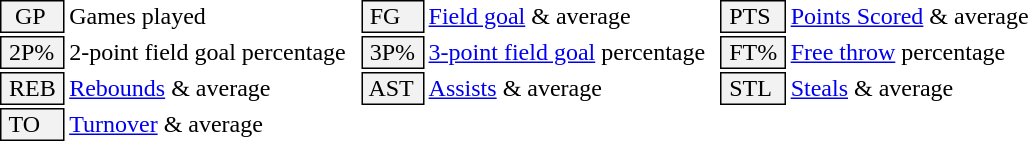<table class="toccolours" style="white-space: nowrap;">
<tr>
<td style="background-color: #F2F2F2; border: 1px solid black;">  GP</td>
<td>Games played</td>
<td style="background-color: #F2F2F2; border: 1px solid black;"> FG </td>
<td style="padding-right: 8px"><a href='#'>Field goal</a> & average</td>
<td style="background-color: #F2F2F2; border: 1px solid black;"> PTS </td>
<td><a href='#'>	Points Scored</a> & average</td>
</tr>
<tr>
<td style="background-color: #F2F2F2; border: 1px solid black"> 2P% </td>
<td style="padding-right: 8px">2-point field goal percentage</td>
<td style="background-color: #F2F2F2; border: 1px solid black"> 3P% </td>
<td style="padding-right: 8px"><a href='#'>3-point field goal</a> percentage</td>
<td style="background-color: #F2F2F2; border: 1px solid black"> FT% </td>
<td><a href='#'>Free throw</a> percentage</td>
</tr>
<tr>
<td style="background-color: #F2F2F2; border: 1px solid black;"> REB </td>
<td><a href='#'>Rebounds</a> & average</td>
<td style="background-color: #F2F2F2; border: 1px solid black"> AST </td>
<td><a href='#'>Assists</a> & average</td>
<td style="background-color: #F2F2F2; border: 1px solid black"> STL </td>
<td><a href='#'>Steals</a> & average</td>
</tr>
<tr>
<td style="background-color: #F2F2F2; border: 1px solid black;"> TO </td>
<td><a href='#'>Turnover</a> & average</td>
</tr>
</table>
